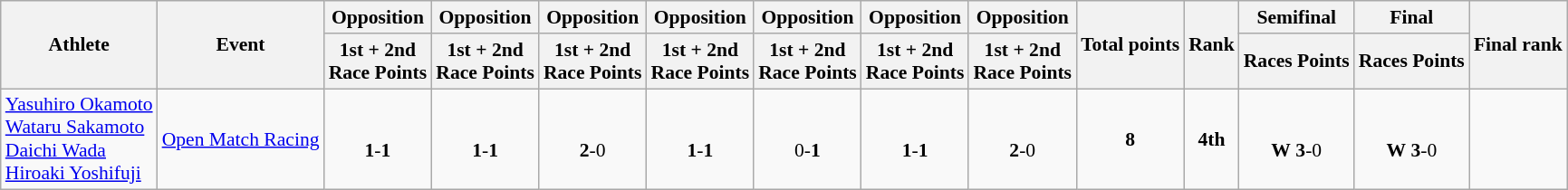<table class="wikitable" border="1" style="font-size:90%">
<tr>
<th rowspan=2>Athlete</th>
<th rowspan=2>Event</th>
<th>Opposition</th>
<th>Opposition</th>
<th>Opposition</th>
<th>Opposition</th>
<th>Opposition</th>
<th>Opposition</th>
<th>Opposition</th>
<th rowspan=2>Total points</th>
<th rowspan=2>Rank</th>
<th>Semifinal</th>
<th>Final</th>
<th rowspan=2>Final rank</th>
</tr>
<tr>
<th>1st + 2nd<br>Race Points</th>
<th>1st + 2nd<br>Race Points</th>
<th>1st + 2nd<br>Race Points</th>
<th>1st + 2nd<br>Race Points</th>
<th>1st + 2nd<br>Race Points</th>
<th>1st + 2nd<br>Race Points</th>
<th>1st + 2nd<br>Race Points</th>
<th>Races Points</th>
<th>Races Points</th>
</tr>
<tr>
<td align=left><a href='#'>Yasuhiro Okamoto</a><br><a href='#'>Wataru Sakamoto</a><br><a href='#'>Daichi Wada</a><br><a href='#'>Hiroaki Yoshifuji</a></td>
<td align=left><a href='#'>Open Match Racing</a></td>
<td align=center><br><strong>1</strong>-<strong>1</strong></td>
<td align=center><br><strong>1</strong>-<strong>1</strong></td>
<td align=center><br><strong>2</strong>-0</td>
<td align=center><br><strong>1</strong>-<strong>1</strong></td>
<td align=center><br>0-<strong>1</strong></td>
<td align=center><br><strong>1</strong>-<strong>1</strong></td>
<td align=center><br><strong>2</strong>-0</td>
<td align=center><strong>8</strong></td>
<td align=center><strong>4th</strong></td>
<td align=center><br><strong>W</strong> <strong>3</strong>-0</td>
<td align=center><br><strong>W</strong> <strong>3</strong>-0</td>
<td align=center></td>
</tr>
</table>
